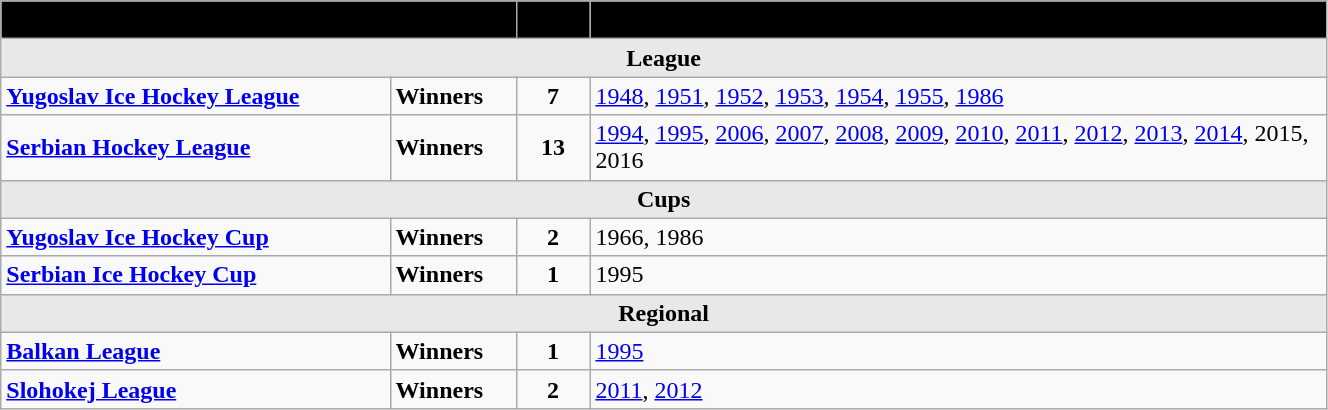<table class="wikitable" width=70%>
<tr>
<th width=35% colspan=2 style="background:black;"><span>Honours</span></th>
<th width=5% style="background:black;"><span>No.</span></th>
<th width=50% style="background:black;"><span>Years</span></th>
</tr>
<tr>
<th colspan="6" style="background:#E8E8E8;"><strong>League</strong></th>
</tr>
<tr>
<td><strong><a href='#'>Yugoslav Ice Hockey League</a></strong></td>
<td><strong>Winners</strong></td>
<td align=center><strong>7</strong></td>
<td><a href='#'>1948</a>, <a href='#'>1951</a>, <a href='#'>1952</a>, <a href='#'>1953</a>, <a href='#'>1954</a>, <a href='#'>1955</a>, <a href='#'>1986</a></td>
</tr>
<tr>
<td><strong><a href='#'>Serbian Hockey League</a></strong></td>
<td><strong>Winners</strong></td>
<td align=center><strong>13</strong></td>
<td><a href='#'>1994</a>, <a href='#'>1995</a>, <a href='#'>2006</a>, <a href='#'>2007</a>, <a href='#'>2008</a>, <a href='#'>2009</a>, <a href='#'>2010</a>, <a href='#'>2011</a>, <a href='#'>2012</a>, <a href='#'>2013</a>, <a href='#'>2014</a>, 2015, 2016</td>
</tr>
<tr>
<th colspan="6" style="background:#E8E8E8;"><strong>Cups</strong></th>
</tr>
<tr>
<td><strong><a href='#'>Yugoslav Ice Hockey Cup</a></strong></td>
<td><strong>Winners</strong></td>
<td align=center><strong>2</strong></td>
<td>1966, 1986</td>
</tr>
<tr>
<td><strong><a href='#'>Serbian Ice Hockey Cup</a></strong></td>
<td><strong>Winners</strong></td>
<td align=center><strong>1</strong></td>
<td>1995</td>
</tr>
<tr>
<th colspan="6" style="background:#E8E8E8;"><strong>Regional</strong></th>
</tr>
<tr>
<td><strong><a href='#'>Balkan League</a></strong></td>
<td><strong>Winners</strong></td>
<td align=center><strong>1</strong></td>
<td><a href='#'>1995</a></td>
</tr>
<tr>
<td><strong><a href='#'>Slohokej League</a></strong></td>
<td><strong>Winners</strong></td>
<td align=center><strong>2</strong></td>
<td><a href='#'>2011</a>, <a href='#'>2012</a></td>
</tr>
</table>
